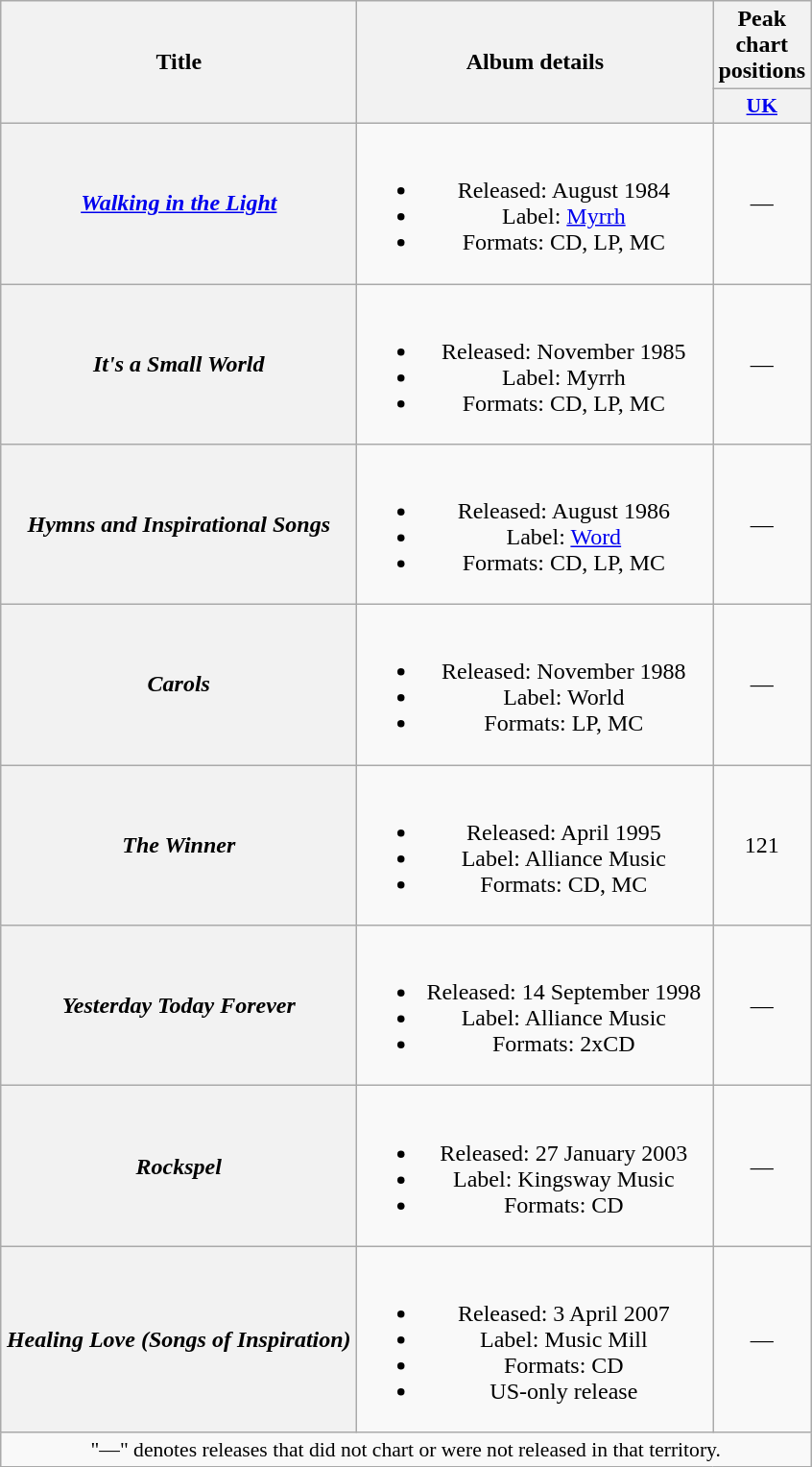<table class="wikitable plainrowheaders" style="text-align:center;">
<tr>
<th rowspan="2" scope="col" style="width:15em;">Title</th>
<th rowspan="2" scope="col" style="width:15em;">Album details</th>
<th>Peak chart positions</th>
</tr>
<tr>
<th scope="col" style="width:2em;font-size:90%;"><a href='#'>UK</a><br></th>
</tr>
<tr>
<th scope="row"><em><a href='#'>Walking in the Light</a></em></th>
<td><br><ul><li>Released: August 1984</li><li>Label: <a href='#'>Myrrh</a></li><li>Formats: CD, LP, MC</li></ul></td>
<td>—</td>
</tr>
<tr>
<th scope="row"><em>It's a Small World</em></th>
<td><br><ul><li>Released: November 1985</li><li>Label: Myrrh</li><li>Formats: CD, LP, MC</li></ul></td>
<td>—</td>
</tr>
<tr>
<th scope="row"><em>Hymns and Inspirational Songs</em></th>
<td><br><ul><li>Released: August 1986</li><li>Label: <a href='#'>Word</a></li><li>Formats: CD, LP, MC</li></ul></td>
<td>—</td>
</tr>
<tr>
<th scope="row"><em>Carols</em></th>
<td><br><ul><li>Released: November 1988</li><li>Label: World</li><li>Formats: LP, MC</li></ul></td>
<td>—</td>
</tr>
<tr>
<th scope="row"><em>The Winner</em></th>
<td><br><ul><li>Released: April 1995</li><li>Label: Alliance Music</li><li>Formats: CD, MC</li></ul></td>
<td>121</td>
</tr>
<tr>
<th scope="row"><em>Yesterday Today Forever</em></th>
<td><br><ul><li>Released: 14 September 1998</li><li>Label: Alliance Music</li><li>Formats: 2xCD</li></ul></td>
<td>—</td>
</tr>
<tr>
<th scope="row"><em>Rockspel</em></th>
<td><br><ul><li>Released: 27 January 2003</li><li>Label: Kingsway Music</li><li>Formats: CD</li></ul></td>
<td>—</td>
</tr>
<tr>
<th scope="row"><em>Healing Love (Songs of Inspiration)</em></th>
<td><br><ul><li>Released: 3 April 2007</li><li>Label: Music Mill</li><li>Formats: CD</li><li>US-only release</li></ul></td>
<td>—</td>
</tr>
<tr>
<td colspan="3" style="font-size:90%">"—" denotes releases that did not chart or were not released in that territory.</td>
</tr>
</table>
